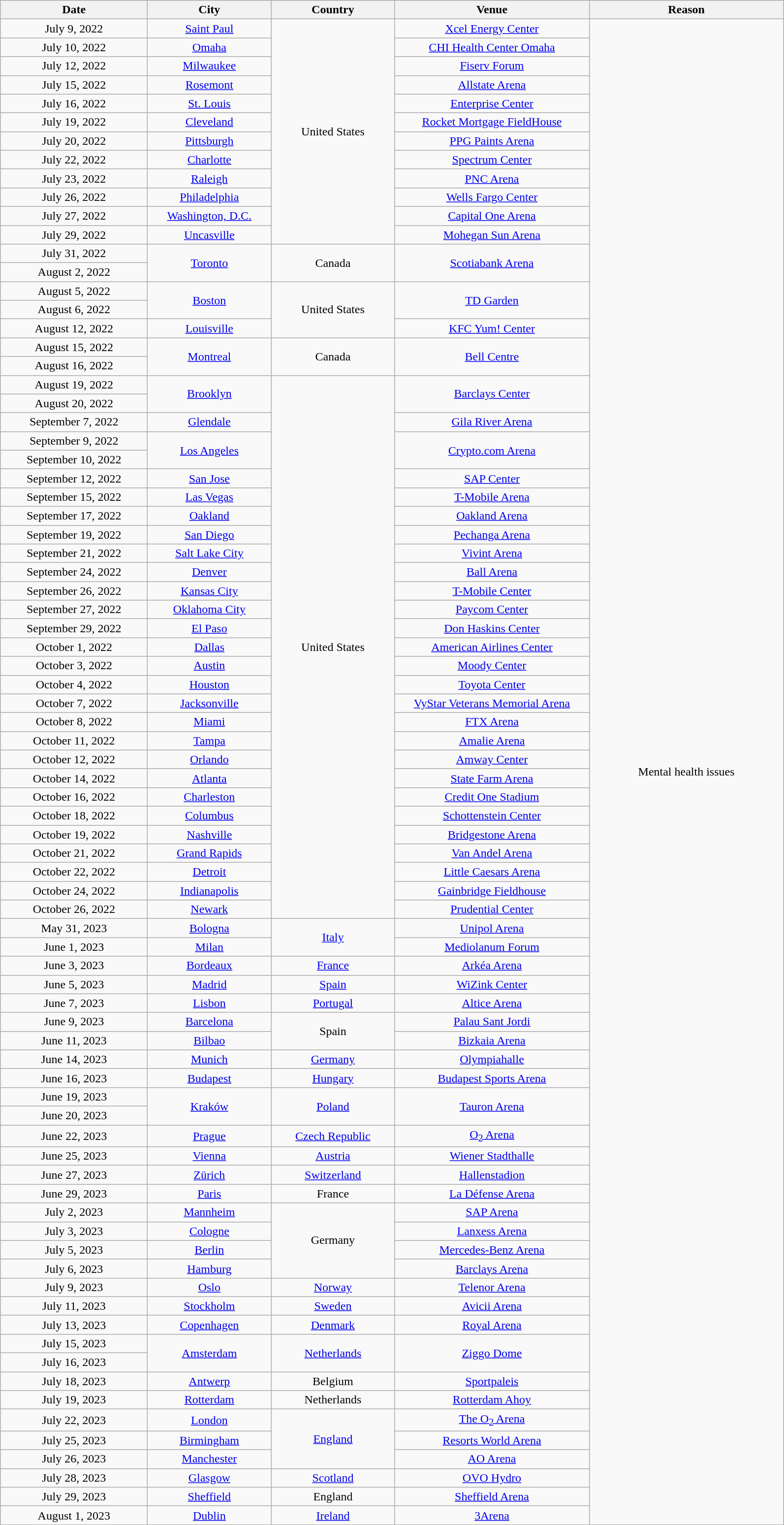<table class="wikitable" style="text-align:center;">
<tr>
<th scope="col" style="width:12em;">Date</th>
<th scope="col" style="width:10em;">City</th>
<th scope="col" style="width:10em;">Country</th>
<th scope="col" style="width:16em;">Venue</th>
<th scope="col" style="width:16em;">Reason</th>
</tr>
<tr>
<td scope="row">July 9, 2022</td>
<td><a href='#'>Saint Paul</a></td>
<td rowspan="12">United States</td>
<td><a href='#'>Xcel Energy Center</a></td>
<td rowspan="80">Mental health issues</td>
</tr>
<tr>
<td scope="row">July 10, 2022</td>
<td><a href='#'>Omaha</a></td>
<td><a href='#'>CHI Health Center Omaha</a></td>
</tr>
<tr>
<td scope="row">July 12, 2022</td>
<td><a href='#'>Milwaukee</a></td>
<td><a href='#'>Fiserv Forum</a></td>
</tr>
<tr>
<td scope="row">July 15, 2022</td>
<td><a href='#'>Rosemont</a></td>
<td><a href='#'>Allstate Arena</a></td>
</tr>
<tr>
<td scope="row">July 16, 2022</td>
<td><a href='#'>St. Louis</a></td>
<td><a href='#'>Enterprise Center</a></td>
</tr>
<tr>
<td scope="row">July 19, 2022</td>
<td><a href='#'>Cleveland</a></td>
<td><a href='#'>Rocket Mortgage FieldHouse</a></td>
</tr>
<tr>
<td scope="row">July 20, 2022</td>
<td><a href='#'>Pittsburgh</a></td>
<td><a href='#'>PPG Paints Arena</a></td>
</tr>
<tr>
<td scope="row">July 22, 2022</td>
<td><a href='#'>Charlotte</a></td>
<td><a href='#'>Spectrum Center</a></td>
</tr>
<tr>
<td scope="row">July 23, 2022</td>
<td><a href='#'>Raleigh</a></td>
<td><a href='#'>PNC Arena</a></td>
</tr>
<tr>
<td scope="row">July 26, 2022</td>
<td><a href='#'>Philadelphia</a></td>
<td><a href='#'>Wells Fargo Center</a></td>
</tr>
<tr>
<td scope="row">July 27, 2022</td>
<td><a href='#'>Washington, D.C.</a></td>
<td><a href='#'>Capital One Arena</a></td>
</tr>
<tr>
<td scope="row">July 29, 2022</td>
<td><a href='#'>Uncasville</a></td>
<td><a href='#'>Mohegan Sun Arena</a></td>
</tr>
<tr>
<td scope="row">July 31, 2022</td>
<td rowspan="2"><a href='#'>Toronto</a></td>
<td rowspan="2">Canada</td>
<td rowspan="2"><a href='#'>Scotiabank Arena</a></td>
</tr>
<tr>
<td scope="row">August 2, 2022</td>
</tr>
<tr>
<td scope="row">August 5, 2022</td>
<td rowspan="2"><a href='#'>Boston</a></td>
<td rowspan="3">United States</td>
<td rowspan="2"><a href='#'>TD Garden</a></td>
</tr>
<tr>
<td scope="row">August 6, 2022</td>
</tr>
<tr>
<td scope="row">August 12, 2022</td>
<td><a href='#'>Louisville</a></td>
<td><a href='#'>KFC Yum! Center</a></td>
</tr>
<tr>
<td scope="row">August 15, 2022</td>
<td rowspan="2"><a href='#'>Montreal</a></td>
<td rowspan="2">Canada</td>
<td rowspan="2"><a href='#'>Bell Centre</a></td>
</tr>
<tr>
<td scope="row">August 16, 2022</td>
</tr>
<tr>
<td scope="row">August 19, 2022</td>
<td rowspan="2"><a href='#'>Brooklyn</a></td>
<td rowspan="29">United States</td>
<td rowspan="2"><a href='#'>Barclays Center</a></td>
</tr>
<tr>
<td scope="row">August 20, 2022</td>
</tr>
<tr>
<td scope="row">September 7, 2022</td>
<td><a href='#'>Glendale</a></td>
<td><a href='#'>Gila River Arena</a></td>
</tr>
<tr>
<td scope="row">September 9, 2022</td>
<td rowspan="2"><a href='#'>Los Angeles</a></td>
<td rowspan="2"><a href='#'>Crypto.com Arena</a></td>
</tr>
<tr>
<td scope="row">September 10, 2022</td>
</tr>
<tr>
<td scope="row">September 12, 2022</td>
<td><a href='#'>San Jose</a></td>
<td><a href='#'>SAP Center</a></td>
</tr>
<tr>
<td scope="row">September 15, 2022</td>
<td><a href='#'>Las Vegas</a></td>
<td><a href='#'>T-Mobile Arena</a></td>
</tr>
<tr>
<td scope="row">September 17, 2022</td>
<td><a href='#'>Oakland</a></td>
<td><a href='#'>Oakland Arena</a></td>
</tr>
<tr>
<td scope="row">September 19, 2022</td>
<td><a href='#'>San Diego</a></td>
<td><a href='#'>Pechanga Arena</a></td>
</tr>
<tr>
<td scope="row">September 21, 2022</td>
<td><a href='#'>Salt Lake City</a></td>
<td><a href='#'>Vivint Arena</a></td>
</tr>
<tr>
<td scope="row">September 24, 2022</td>
<td><a href='#'>Denver</a></td>
<td><a href='#'>Ball Arena</a></td>
</tr>
<tr>
<td scope="row">September 26, 2022</td>
<td><a href='#'>Kansas City</a></td>
<td><a href='#'>T-Mobile Center</a></td>
</tr>
<tr>
<td scope="row">September 27, 2022</td>
<td><a href='#'>Oklahoma City</a></td>
<td><a href='#'>Paycom Center</a></td>
</tr>
<tr>
<td scope="row">September 29, 2022</td>
<td><a href='#'>El Paso</a></td>
<td><a href='#'>Don Haskins Center</a></td>
</tr>
<tr>
<td scope="row">October 1, 2022</td>
<td><a href='#'>Dallas</a></td>
<td><a href='#'>American Airlines Center</a></td>
</tr>
<tr>
<td scope="row">October 3, 2022</td>
<td><a href='#'>Austin</a></td>
<td><a href='#'>Moody Center</a></td>
</tr>
<tr>
<td scope="row">October 4, 2022</td>
<td><a href='#'>Houston</a></td>
<td><a href='#'>Toyota Center</a></td>
</tr>
<tr>
<td scope="row">October 7, 2022</td>
<td><a href='#'>Jacksonville</a></td>
<td><a href='#'>VyStar Veterans Memorial Arena</a></td>
</tr>
<tr>
<td scope="row">October 8, 2022</td>
<td><a href='#'>Miami</a></td>
<td><a href='#'>FTX Arena</a></td>
</tr>
<tr>
<td scope="row">October 11, 2022</td>
<td><a href='#'>Tampa</a></td>
<td><a href='#'>Amalie Arena</a></td>
</tr>
<tr>
<td scope="row">October 12, 2022</td>
<td><a href='#'>Orlando</a></td>
<td><a href='#'>Amway Center</a></td>
</tr>
<tr>
<td scope="row">October 14, 2022</td>
<td><a href='#'>Atlanta</a></td>
<td><a href='#'>State Farm Arena</a></td>
</tr>
<tr>
<td scope="row">October 16, 2022</td>
<td><a href='#'>Charleston</a></td>
<td><a href='#'>Credit One Stadium</a></td>
</tr>
<tr>
<td scope="row">October 18, 2022</td>
<td><a href='#'>Columbus</a></td>
<td><a href='#'>Schottenstein Center</a></td>
</tr>
<tr>
<td scope="row">October 19, 2022</td>
<td><a href='#'>Nashville</a></td>
<td><a href='#'>Bridgestone Arena</a></td>
</tr>
<tr>
<td scope="row">October 21, 2022</td>
<td><a href='#'>Grand Rapids</a></td>
<td><a href='#'>Van Andel Arena</a></td>
</tr>
<tr>
<td scope="row">October 22, 2022</td>
<td><a href='#'>Detroit</a></td>
<td><a href='#'>Little Caesars Arena</a></td>
</tr>
<tr>
<td scope="row">October 24, 2022</td>
<td><a href='#'>Indianapolis</a></td>
<td><a href='#'>Gainbridge Fieldhouse</a></td>
</tr>
<tr>
<td scope="row">October 26, 2022</td>
<td><a href='#'>Newark</a></td>
<td><a href='#'>Prudential Center</a></td>
</tr>
<tr>
<td scope="row">May 31, 2023</td>
<td><a href='#'>Bologna</a></td>
<td rowspan="2"><a href='#'>Italy</a></td>
<td><a href='#'>Unipol Arena</a></td>
</tr>
<tr>
<td scope="row">June 1, 2023</td>
<td><a href='#'>Milan</a></td>
<td><a href='#'>Mediolanum Forum</a></td>
</tr>
<tr>
<td scope="row">June 3, 2023</td>
<td><a href='#'>Bordeaux</a></td>
<td><a href='#'>France</a></td>
<td><a href='#'>Arkéa Arena</a></td>
</tr>
<tr>
<td scope="row">June 5, 2023</td>
<td><a href='#'>Madrid</a></td>
<td><a href='#'>Spain</a></td>
<td><a href='#'>WiZink Center</a></td>
</tr>
<tr>
<td scope="row">June 7, 2023</td>
<td><a href='#'>Lisbon</a></td>
<td><a href='#'>Portugal</a></td>
<td><a href='#'>Altice Arena</a></td>
</tr>
<tr>
<td scope="row">June 9, 2023</td>
<td><a href='#'>Barcelona</a></td>
<td rowspan="2">Spain</td>
<td><a href='#'>Palau Sant Jordi</a></td>
</tr>
<tr>
<td scope="row">June 11, 2023</td>
<td><a href='#'>Bilbao</a></td>
<td><a href='#'>Bizkaia Arena</a></td>
</tr>
<tr>
<td scope="row">June 14, 2023</td>
<td><a href='#'>Munich</a></td>
<td><a href='#'>Germany</a></td>
<td><a href='#'>Olympiahalle</a></td>
</tr>
<tr>
<td scope="row">June 16, 2023</td>
<td><a href='#'>Budapest</a></td>
<td><a href='#'>Hungary</a></td>
<td><a href='#'>Budapest Sports Arena</a></td>
</tr>
<tr>
<td scope="row">June 19, 2023</td>
<td rowspan="2"><a href='#'>Kraków</a></td>
<td rowspan="2"><a href='#'>Poland</a></td>
<td rowspan="2"><a href='#'>Tauron Arena</a></td>
</tr>
<tr>
<td scope="row">June 20, 2023</td>
</tr>
<tr>
<td scope="row">June 22, 2023</td>
<td><a href='#'>Prague</a></td>
<td><a href='#'>Czech Republic</a></td>
<td><a href='#'>O<sub>2</sub> Arena</a></td>
</tr>
<tr>
<td scope="row">June 25, 2023</td>
<td><a href='#'>Vienna</a></td>
<td><a href='#'>Austria</a></td>
<td><a href='#'>Wiener Stadthalle</a></td>
</tr>
<tr>
<td scope="row">June 27, 2023</td>
<td><a href='#'>Zürich</a></td>
<td><a href='#'>Switzerland</a></td>
<td><a href='#'>Hallenstadion</a></td>
</tr>
<tr>
<td scope="row">June 29, 2023</td>
<td><a href='#'>Paris</a></td>
<td>France</td>
<td><a href='#'>La Défense Arena</a></td>
</tr>
<tr>
<td scope="row">July 2, 2023</td>
<td><a href='#'>Mannheim</a></td>
<td rowspan="4">Germany</td>
<td><a href='#'>SAP Arena</a></td>
</tr>
<tr>
<td scope="row">July 3, 2023</td>
<td><a href='#'>Cologne</a></td>
<td><a href='#'>Lanxess Arena</a></td>
</tr>
<tr>
<td scope="row">July 5, 2023</td>
<td><a href='#'>Berlin</a></td>
<td><a href='#'>Mercedes-Benz Arena</a></td>
</tr>
<tr>
<td scope="row">July 6, 2023</td>
<td><a href='#'>Hamburg</a></td>
<td><a href='#'>Barclays Arena</a></td>
</tr>
<tr>
<td scope="row">July 9, 2023</td>
<td><a href='#'>Oslo</a></td>
<td><a href='#'>Norway</a></td>
<td><a href='#'>Telenor Arena</a></td>
</tr>
<tr>
<td scope="row">July 11, 2023</td>
<td><a href='#'>Stockholm</a></td>
<td><a href='#'>Sweden</a></td>
<td><a href='#'>Avicii Arena</a></td>
</tr>
<tr>
<td scope="row">July 13, 2023</td>
<td><a href='#'>Copenhagen</a></td>
<td><a href='#'>Denmark</a></td>
<td><a href='#'>Royal Arena</a></td>
</tr>
<tr>
<td scope="row">July 15, 2023</td>
<td rowspan="2"><a href='#'>Amsterdam</a></td>
<td rowspan="2"><a href='#'>Netherlands</a></td>
<td rowspan="2"><a href='#'>Ziggo Dome</a></td>
</tr>
<tr>
<td scope="row">July 16, 2023</td>
</tr>
<tr>
<td scope="row">July 18, 2023</td>
<td><a href='#'>Antwerp</a></td>
<td>Belgium</td>
<td><a href='#'>Sportpaleis</a></td>
</tr>
<tr>
<td scope="row">July 19, 2023</td>
<td><a href='#'>Rotterdam</a></td>
<td>Netherlands</td>
<td><a href='#'>Rotterdam Ahoy</a></td>
</tr>
<tr>
<td scope="row">July 22, 2023</td>
<td><a href='#'>London</a></td>
<td rowspan="3"><a href='#'>England</a></td>
<td><a href='#'>The O<sub>2</sub> Arena</a></td>
</tr>
<tr>
<td scope="row">July 25, 2023</td>
<td><a href='#'>Birmingham</a></td>
<td><a href='#'>Resorts World Arena</a></td>
</tr>
<tr>
<td scope="row">July 26, 2023</td>
<td><a href='#'>Manchester</a></td>
<td><a href='#'>AO Arena</a></td>
</tr>
<tr>
<td scope="row">July 28, 2023</td>
<td><a href='#'>Glasgow</a></td>
<td><a href='#'>Scotland</a></td>
<td><a href='#'>OVO Hydro</a></td>
</tr>
<tr>
<td scope="row">July 29, 2023</td>
<td><a href='#'>Sheffield</a></td>
<td>England</td>
<td><a href='#'>Sheffield Arena</a></td>
</tr>
<tr>
<td scope="row">August 1, 2023</td>
<td><a href='#'>Dublin</a></td>
<td><a href='#'>Ireland</a></td>
<td><a href='#'>3Arena</a></td>
</tr>
</table>
